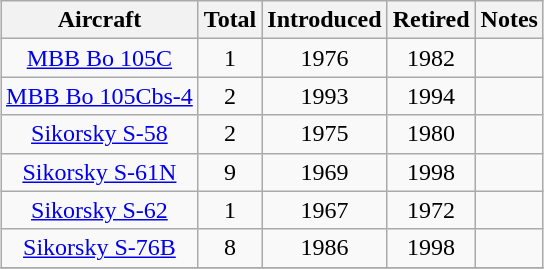<table class="wikitable" style="margin:0.5em auto; text-align:center">
<tr>
<th>Aircraft</th>
<th>Total</th>
<th>Introduced</th>
<th>Retired</th>
<th>Notes</th>
</tr>
<tr>
<td><a href='#'>MBB Bo 105C</a></td>
<td>1</td>
<td>1976</td>
<td>1982</td>
<td></td>
</tr>
<tr>
<td><a href='#'>MBB Bo 105Cbs-4</a></td>
<td>2</td>
<td>1993</td>
<td>1994</td>
<td></td>
</tr>
<tr>
<td><a href='#'>Sikorsky S-58</a></td>
<td>2</td>
<td>1975</td>
<td>1980</td>
<td></td>
</tr>
<tr>
<td><a href='#'>Sikorsky S-61N</a></td>
<td>9</td>
<td>1969</td>
<td>1998</td>
<td></td>
</tr>
<tr>
<td><a href='#'>Sikorsky S-62</a></td>
<td>1</td>
<td>1967</td>
<td>1972</td>
<td></td>
</tr>
<tr>
<td><a href='#'>Sikorsky S-76B</a></td>
<td>8</td>
<td>1986</td>
<td>1998</td>
<td></td>
</tr>
<tr>
</tr>
</table>
